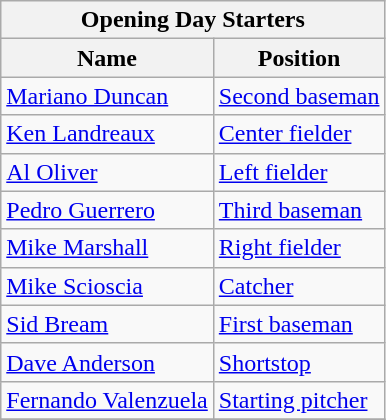<table class="wikitable" style="text-align:left">
<tr>
<th colspan="2">Opening Day Starters</th>
</tr>
<tr>
<th>Name</th>
<th>Position</th>
</tr>
<tr>
<td><a href='#'>Mariano Duncan</a></td>
<td><a href='#'>Second baseman</a></td>
</tr>
<tr>
<td><a href='#'>Ken Landreaux</a></td>
<td><a href='#'>Center fielder</a></td>
</tr>
<tr>
<td><a href='#'>Al Oliver</a></td>
<td><a href='#'>Left fielder</a></td>
</tr>
<tr>
<td><a href='#'>Pedro Guerrero</a></td>
<td><a href='#'>Third baseman</a></td>
</tr>
<tr>
<td><a href='#'>Mike Marshall</a></td>
<td><a href='#'>Right fielder</a></td>
</tr>
<tr>
<td><a href='#'>Mike Scioscia</a></td>
<td><a href='#'>Catcher</a></td>
</tr>
<tr>
<td><a href='#'>Sid Bream</a></td>
<td><a href='#'>First baseman</a></td>
</tr>
<tr>
<td><a href='#'>Dave Anderson</a></td>
<td><a href='#'>Shortstop</a></td>
</tr>
<tr>
<td><a href='#'>Fernando Valenzuela</a></td>
<td><a href='#'>Starting pitcher</a></td>
</tr>
<tr>
</tr>
</table>
